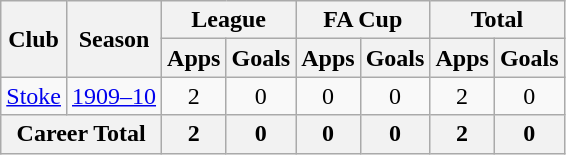<table class="wikitable" style="text-align: center;">
<tr>
<th rowspan="2">Club</th>
<th rowspan="2">Season</th>
<th colspan="2">League</th>
<th colspan="2">FA Cup</th>
<th colspan="2">Total</th>
</tr>
<tr>
<th>Apps</th>
<th>Goals</th>
<th>Apps</th>
<th>Goals</th>
<th>Apps</th>
<th>Goals</th>
</tr>
<tr>
<td><a href='#'>Stoke</a></td>
<td><a href='#'>1909–10</a></td>
<td>2</td>
<td>0</td>
<td>0</td>
<td>0</td>
<td>2</td>
<td>0</td>
</tr>
<tr>
<th colspan="2">Career Total</th>
<th>2</th>
<th>0</th>
<th>0</th>
<th>0</th>
<th>2</th>
<th>0</th>
</tr>
</table>
